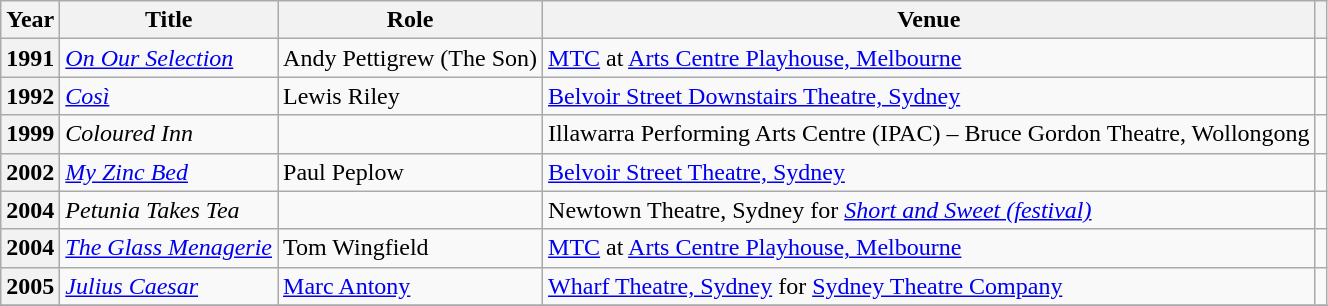<table class="wikitable plainrowheaders sortable" style="margin-right: 0;">
<tr>
<th scope="col">Year</th>
<th scope="col">Title</th>
<th scope="col">Role</th>
<th scope="col" class="unsortable">Venue</th>
<th scope="col" class="unsortable"></th>
</tr>
<tr>
<th scope="row">1991</th>
<td><em><a href='#'>On Our Selection</a></em></td>
<td>Andy Pettigrew (The Son)</td>
<td><a href='#'>MTC</a> at <a href='#'>Arts Centre Playhouse, Melbourne</a></td>
<td style="text-align: center;"></td>
</tr>
<tr>
<th scope="row">1992</th>
<td><em><a href='#'>Così</a></em></td>
<td>Lewis Riley</td>
<td><a href='#'>Belvoir Street Downstairs Theatre, Sydney</a></td>
<td style="text-align: center;"></td>
</tr>
<tr>
<th scope="row">1999</th>
<td><em>Coloured Inn</em></td>
<td></td>
<td>Illawarra Performing Arts Centre (IPAC) – Bruce Gordon Theatre, Wollongong</td>
<td style="text-align: center;"></td>
</tr>
<tr>
<th scope="row">2002</th>
<td><em><a href='#'>My Zinc Bed</a></em></td>
<td>Paul Peplow</td>
<td><a href='#'>Belvoir Street Theatre, Sydney</a></td>
<td style="text-align: center;"></td>
</tr>
<tr>
<th scope="row">2004</th>
<td><em>Petunia Takes Tea</em></td>
<td></td>
<td>Newtown Theatre, Sydney for  <em><a href='#'>Short and Sweet (festival)</a></em></td>
<td style="text-align: center;"></td>
</tr>
<tr>
<th scope="row">2004</th>
<td><em><a href='#'>The Glass Menagerie</a></em></td>
<td>Tom Wingfield</td>
<td><a href='#'>MTC</a> at <a href='#'>Arts Centre Playhouse, Melbourne</a></td>
<td style="text-align: center;"></td>
</tr>
<tr>
<th scope="row">2005</th>
<td><em><a href='#'>Julius Caesar</a></em></td>
<td><a href='#'>Marc Antony</a></td>
<td><a href='#'>Wharf Theatre, Sydney</a> for <a href='#'>Sydney Theatre Company</a></td>
<td style="text-align: center;"></td>
</tr>
<tr>
</tr>
</table>
